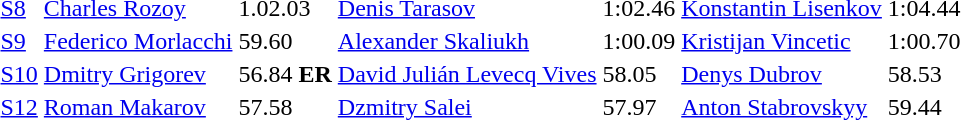<table>
<tr>
<td><a href='#'>S8</a></td>
<td><a href='#'>Charles Rozoy</a><br></td>
<td>1.02.03</td>
<td><a href='#'>Denis Tarasov</a><br></td>
<td>1:02.46</td>
<td><a href='#'>Konstantin Lisenkov</a><br></td>
<td>1:04.44</td>
</tr>
<tr>
<td><a href='#'>S9</a></td>
<td><a href='#'>Federico Morlacchi</a><br></td>
<td>59.60</td>
<td><a href='#'>Alexander Skaliukh</a><br></td>
<td>1:00.09</td>
<td><a href='#'>Kristijan Vincetic</a><br></td>
<td>1:00.70</td>
</tr>
<tr>
<td><a href='#'>S10</a></td>
<td><a href='#'>Dmitry Grigorev</a><br></td>
<td>56.84 <strong>ER</strong></td>
<td><a href='#'>David Julián Levecq Vives</a><br></td>
<td>58.05</td>
<td><a href='#'>Denys Dubrov</a><br></td>
<td>58.53</td>
</tr>
<tr>
<td><a href='#'>S12</a></td>
<td><a href='#'>Roman Makarov</a><br></td>
<td>57.58</td>
<td><a href='#'>Dzmitry Salei</a><br></td>
<td>57.97</td>
<td><a href='#'>Anton Stabrovskyy</a><br></td>
<td>59.44</td>
</tr>
</table>
